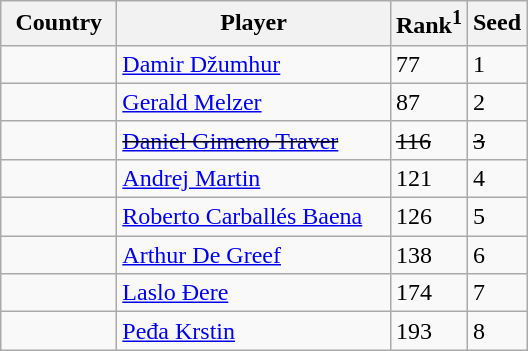<table class="sortable wikitable">
<tr>
<th width="70">Country</th>
<th width="175">Player</th>
<th>Rank<sup>1</sup></th>
<th>Seed</th>
</tr>
<tr>
<td></td>
<td><a href='#'>Damir Džumhur</a></td>
<td>77</td>
<td>1</td>
</tr>
<tr>
<td></td>
<td><a href='#'>Gerald Melzer</a></td>
<td>87</td>
<td>2</td>
</tr>
<tr>
<td></td>
<td><s><a href='#'>Daniel Gimeno Traver</a></s></td>
<td><s>116</s></td>
<td><s>3</s></td>
</tr>
<tr>
<td></td>
<td><a href='#'>Andrej Martin</a></td>
<td>121</td>
<td>4</td>
</tr>
<tr>
<td></td>
<td><a href='#'>Roberto Carballés Baena</a></td>
<td>126</td>
<td>5</td>
</tr>
<tr>
<td></td>
<td><a href='#'>Arthur De Greef</a></td>
<td>138</td>
<td>6</td>
</tr>
<tr>
<td></td>
<td><a href='#'>Laslo Đere</a></td>
<td>174</td>
<td>7</td>
</tr>
<tr>
<td></td>
<td><a href='#'>Peđa Krstin</a></td>
<td>193</td>
<td>8</td>
</tr>
</table>
